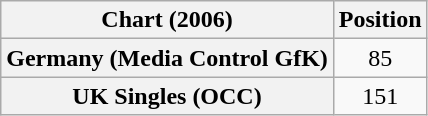<table class="wikitable sortable plainrowheaders" style="text-align:center">
<tr>
<th scope="col">Chart (2006)</th>
<th scope="col">Position</th>
</tr>
<tr>
<th scope="row">Germany (Media Control GfK)</th>
<td>85</td>
</tr>
<tr>
<th scope="row">UK Singles (OCC)</th>
<td>151</td>
</tr>
</table>
